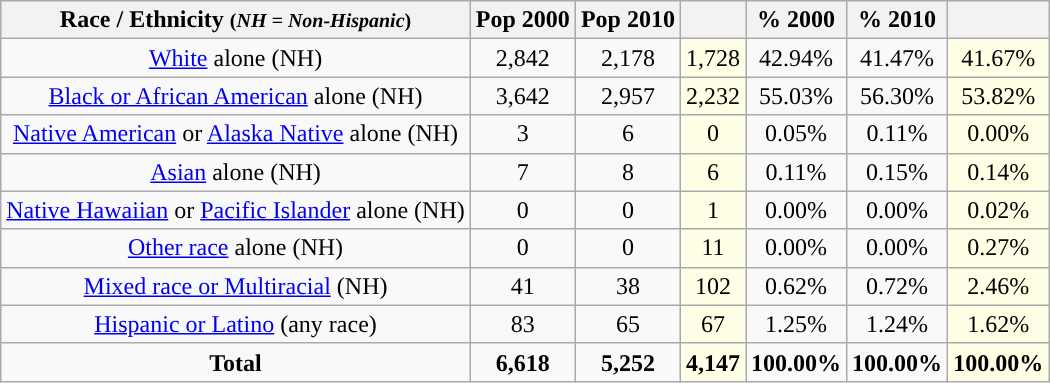<table class="wikitable" style="text-align:center;">
<tr>
<th>Race / Ethnicity <small>(<em>NH = Non-Hispanic</em>)</small></th>
<th>Pop 2000</th>
<th>Pop 2010</th>
<th></th>
<th>% 2000</th>
<th>% 2010</th>
<th></th>
</tr>
<tr>
<td><a href='#'>White</a> alone (NH)</td>
<td>2,842</td>
<td>2,178</td>
<td style='background: #ffffe6;'>1,728</td>
<td>42.94%</td>
<td>41.47%</td>
<td style='background: #ffffe6;'>41.67%</td>
</tr>
<tr>
<td><a href='#'>Black or African American</a> alone (NH)</td>
<td>3,642</td>
<td>2,957</td>
<td style='background: #ffffe6;'>2,232</td>
<td>55.03%</td>
<td>56.30%</td>
<td style='background: #ffffe6;'>53.82%</td>
</tr>
<tr>
<td><a href='#'>Native American</a> or <a href='#'>Alaska Native</a> alone (NH)</td>
<td>3</td>
<td>6</td>
<td style='background: #ffffe6;'>0</td>
<td>0.05%</td>
<td>0.11%</td>
<td style='background: #ffffe6;'>0.00%</td>
</tr>
<tr>
<td><a href='#'>Asian</a> alone (NH)</td>
<td>7</td>
<td>8</td>
<td style='background: #ffffe6;'>6</td>
<td>0.11%</td>
<td>0.15%</td>
<td style='background: #ffffe6;'>0.14%</td>
</tr>
<tr>
<td><a href='#'>Native Hawaiian</a> or <a href='#'>Pacific Islander</a> alone (NH)</td>
<td>0</td>
<td>0</td>
<td style='background: #ffffe6;'>1</td>
<td>0.00%</td>
<td>0.00%</td>
<td style='background: #ffffe6;'>0.02%</td>
</tr>
<tr>
<td><a href='#'>Other race</a> alone (NH)</td>
<td>0</td>
<td>0</td>
<td style='background: #ffffe6;'>11</td>
<td>0.00%</td>
<td>0.00%</td>
<td style='background: #ffffe6;'>0.27%</td>
</tr>
<tr>
<td><a href='#'>Mixed race or Multiracial</a> (NH)</td>
<td>41</td>
<td>38</td>
<td style='background: #ffffe6;'>102</td>
<td>0.62%</td>
<td>0.72%</td>
<td style='background: #ffffe6;'>2.46%</td>
</tr>
<tr>
<td><a href='#'>Hispanic or Latino</a> (any race)</td>
<td>83</td>
<td>65</td>
<td style='background: #ffffe6;'>67</td>
<td>1.25%</td>
<td>1.24%</td>
<td style='background: #ffffe6;'>1.62%</td>
</tr>
<tr>
<td><strong>Total</strong></td>
<td><strong>6,618</strong></td>
<td><strong>5,252</strong></td>
<td style='background: #ffffe6;'><strong>4,147</strong></td>
<td><strong>100.00%</strong></td>
<td><strong>100.00%</strong></td>
<td style='background: #ffffe6;'><strong>100.00%</strong></td>
</tr>
</table>
